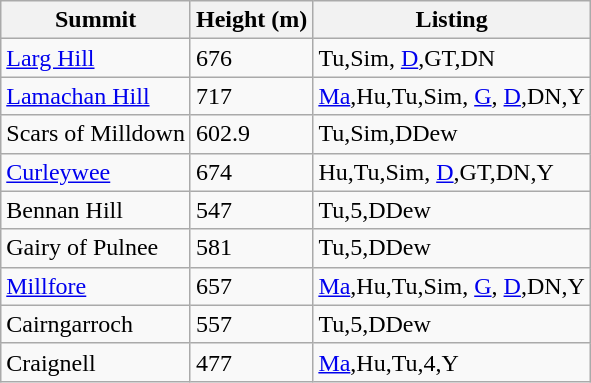<table class="wikitable sortable">
<tr>
<th>Summit</th>
<th>Height (m)</th>
<th>Listing</th>
</tr>
<tr>
<td><a href='#'>Larg Hill</a></td>
<td>676</td>
<td>Tu,Sim, <a href='#'>D</a>,GT,DN</td>
</tr>
<tr>
<td><a href='#'>Lamachan Hill</a></td>
<td>717</td>
<td><a href='#'>Ma</a>,Hu,Tu,Sim, <a href='#'>G</a>, <a href='#'>D</a>,DN,Y</td>
</tr>
<tr>
<td>Scars of Milldown</td>
<td>602.9</td>
<td>Tu,Sim,DDew</td>
</tr>
<tr>
<td><a href='#'>Curleywee</a></td>
<td>674</td>
<td>Hu,Tu,Sim, <a href='#'>D</a>,GT,DN,Y</td>
</tr>
<tr>
<td>Bennan Hill</td>
<td>547</td>
<td>Tu,5,DDew</td>
</tr>
<tr>
<td>Gairy of Pulnee</td>
<td>581</td>
<td>Tu,5,DDew</td>
</tr>
<tr>
<td><a href='#'>Millfore</a></td>
<td>657</td>
<td><a href='#'>Ma</a>,Hu,Tu,Sim, <a href='#'>G</a>, <a href='#'>D</a>,DN,Y</td>
</tr>
<tr>
<td>Cairngarroch</td>
<td>557</td>
<td>Tu,5,DDew</td>
</tr>
<tr>
<td>Craignell</td>
<td>477</td>
<td><a href='#'>Ma</a>,Hu,Tu,4,Y</td>
</tr>
</table>
